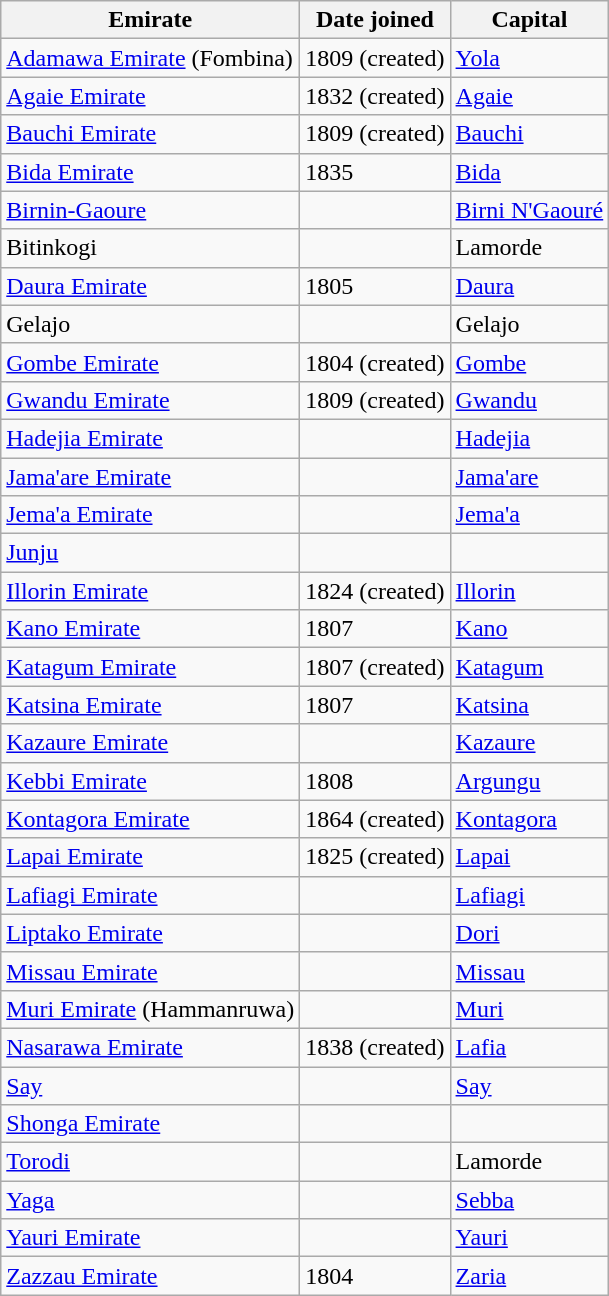<table class="wikitable sortable">
<tr>
<th>Emirate</th>
<th>Date joined</th>
<th>Capital</th>
</tr>
<tr>
<td><a href='#'>Adamawa Emirate</a> (Fombina)</td>
<td>1809 (created)</td>
<td><a href='#'>Yola</a></td>
</tr>
<tr>
<td><a href='#'>Agaie Emirate</a></td>
<td>1832 (created)</td>
<td><a href='#'>Agaie</a></td>
</tr>
<tr>
<td><a href='#'>Bauchi Emirate</a></td>
<td>1809 (created)</td>
<td><a href='#'>Bauchi</a></td>
</tr>
<tr>
<td><a href='#'>Bida Emirate</a></td>
<td>1835</td>
<td><a href='#'>Bida</a></td>
</tr>
<tr>
<td><a href='#'>Birnin-Gaoure</a></td>
<td></td>
<td><a href='#'>Birni N'Gaouré</a></td>
</tr>
<tr>
<td>Bitinkogi</td>
<td></td>
<td>Lamorde</td>
</tr>
<tr>
<td><a href='#'>Daura Emirate</a></td>
<td>1805</td>
<td><a href='#'>Daura</a></td>
</tr>
<tr>
<td>Gelajo</td>
<td></td>
<td>Gelajo</td>
</tr>
<tr>
<td><a href='#'>Gombe Emirate</a></td>
<td>1804 (created)</td>
<td><a href='#'>Gombe</a></td>
</tr>
<tr>
<td><a href='#'>Gwandu Emirate</a></td>
<td>1809 (created)</td>
<td><a href='#'>Gwandu</a></td>
</tr>
<tr>
<td><a href='#'>Hadejia Emirate</a></td>
<td></td>
<td><a href='#'>Hadejia</a></td>
</tr>
<tr>
<td><a href='#'>Jama'are Emirate</a></td>
<td></td>
<td><a href='#'>Jama'are</a></td>
</tr>
<tr>
<td><a href='#'>Jema'a Emirate</a></td>
<td></td>
<td><a href='#'>Jema'a</a></td>
</tr>
<tr>
<td><a href='#'>Junju</a></td>
<td></td>
<td></td>
</tr>
<tr>
<td><a href='#'>Illorin Emirate</a></td>
<td>1824 (created)</td>
<td><a href='#'>Illorin</a></td>
</tr>
<tr>
<td><a href='#'>Kano Emirate</a></td>
<td>1807</td>
<td><a href='#'>Kano</a></td>
</tr>
<tr>
<td><a href='#'>Katagum Emirate</a></td>
<td>1807 (created)</td>
<td><a href='#'>Katagum</a></td>
</tr>
<tr>
<td><a href='#'>Katsina Emirate</a></td>
<td>1807</td>
<td><a href='#'>Katsina</a></td>
</tr>
<tr>
<td><a href='#'>Kazaure Emirate</a></td>
<td></td>
<td><a href='#'>Kazaure</a></td>
</tr>
<tr>
<td><a href='#'>Kebbi Emirate</a></td>
<td>1808</td>
<td><a href='#'>Argungu</a></td>
</tr>
<tr>
<td><a href='#'>Kontagora Emirate</a></td>
<td>1864 (created)</td>
<td><a href='#'>Kontagora</a></td>
</tr>
<tr>
<td><a href='#'>Lapai Emirate</a></td>
<td>1825 (created)</td>
<td><a href='#'>Lapai</a></td>
</tr>
<tr>
<td><a href='#'>Lafiagi Emirate</a></td>
<td></td>
<td><a href='#'>Lafiagi</a></td>
</tr>
<tr>
<td><a href='#'>Liptako Emirate</a></td>
<td></td>
<td><a href='#'>Dori</a></td>
</tr>
<tr>
<td><a href='#'>Missau Emirate</a></td>
<td></td>
<td><a href='#'>Missau</a></td>
</tr>
<tr>
<td><a href='#'>Muri Emirate</a> (Hammanruwa)</td>
<td></td>
<td><a href='#'>Muri</a></td>
</tr>
<tr>
<td><a href='#'>Nasarawa Emirate</a></td>
<td>1838 (created)</td>
<td><a href='#'>Lafia</a></td>
</tr>
<tr>
<td><a href='#'>Say</a></td>
<td></td>
<td><a href='#'>Say</a></td>
</tr>
<tr>
<td><a href='#'>Shonga Emirate</a></td>
<td></td>
<td></td>
</tr>
<tr>
<td><a href='#'>Torodi</a></td>
<td></td>
<td>Lamorde</td>
</tr>
<tr>
<td><a href='#'>Yaga</a></td>
<td></td>
<td><a href='#'>Sebba</a></td>
</tr>
<tr>
<td><a href='#'>Yauri Emirate</a></td>
<td></td>
<td><a href='#'>Yauri</a></td>
</tr>
<tr>
<td><a href='#'>Zazzau Emirate</a></td>
<td>1804</td>
<td><a href='#'>Zaria</a></td>
</tr>
</table>
